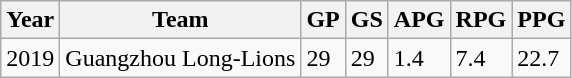<table class="wikitable sortable">
<tr>
<th>Year</th>
<th>Team</th>
<th>GP</th>
<th>GS</th>
<th>APG</th>
<th>RPG</th>
<th>PPG</th>
</tr>
<tr>
<td>2019</td>
<td>Guangzhou Long-Lions</td>
<td>29</td>
<td>29</td>
<td>1.4</td>
<td>7.4</td>
<td>22.7</td>
</tr>
</table>
